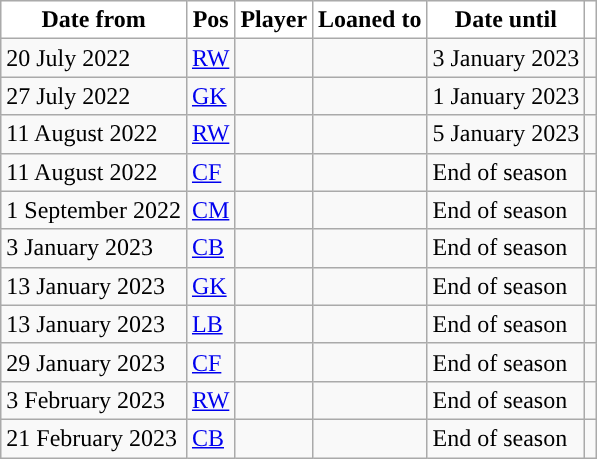<table class="wikitable plainrowheaders sortable">
<tr>
<th style="background-color:#FFFFFF; color:#000000; ">Date from</th>
<th style="background-color:#FFFFFF; color:#000000; ">Pos</th>
<th style="background-color:#FFFFFF; color:#000000; ">Player</th>
<th style="background-color:#FFFFFF; color:#000000; ">Loaned to</th>
<th style="background-color:#FFFFFF; color:#000000; ">Date until</th>
<th style="background-color:#FFFFFF; color:#000000; "></th>
</tr>
<tr>
<td>20 July 2022</td>
<td><a href='#'>RW</a></td>
<td></td>
<td></td>
<td>3 January 2023</td>
<td></td>
</tr>
<tr>
<td>27 July 2022</td>
<td><a href='#'>GK</a></td>
<td></td>
<td></td>
<td>1 January 2023</td>
<td></td>
</tr>
<tr>
<td>11 August 2022</td>
<td><a href='#'>RW</a></td>
<td></td>
<td></td>
<td>5 January 2023</td>
<td></td>
</tr>
<tr>
<td>11 August 2022</td>
<td><a href='#'>CF</a></td>
<td></td>
<td></td>
<td>End of season</td>
<td></td>
</tr>
<tr>
<td>1 September 2022</td>
<td><a href='#'>CM</a></td>
<td></td>
<td></td>
<td>End of season</td>
<td></td>
</tr>
<tr>
<td>3 January 2023</td>
<td><a href='#'>CB</a></td>
<td></td>
<td></td>
<td>End of season</td>
<td></td>
</tr>
<tr>
<td>13 January 2023</td>
<td><a href='#'>GK</a></td>
<td></td>
<td></td>
<td>End of season</td>
<td></td>
</tr>
<tr>
<td>13 January 2023</td>
<td><a href='#'>LB</a></td>
<td></td>
<td></td>
<td>End of season</td>
<td></td>
</tr>
<tr>
<td>29 January 2023</td>
<td><a href='#'>CF</a></td>
<td></td>
<td></td>
<td>End of season</td>
<td></td>
</tr>
<tr>
<td>3 February 2023</td>
<td><a href='#'>RW</a></td>
<td></td>
<td></td>
<td>End of season</td>
<td></td>
</tr>
<tr>
<td>21 February 2023</td>
<td><a href='#'>CB</a></td>
<td></td>
<td></td>
<td>End of season</td>
<td></td>
</tr>
</table>
